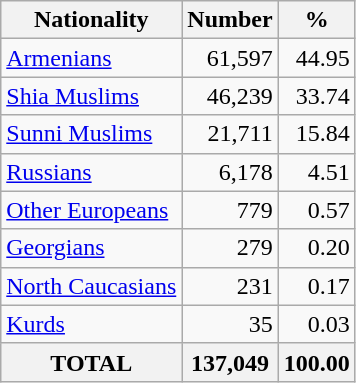<table class="wikitable sortable">
<tr>
<th>Nationality</th>
<th>Number</th>
<th>%</th>
</tr>
<tr>
<td><a href='#'>Armenians</a></td>
<td align="right">61,597</td>
<td align="right">44.95</td>
</tr>
<tr>
<td><a href='#'>Shia Muslims</a></td>
<td align="right">46,239</td>
<td align="right">33.74</td>
</tr>
<tr>
<td><a href='#'>Sunni Muslims</a></td>
<td align="right">21,711</td>
<td align="right">15.84</td>
</tr>
<tr>
<td><a href='#'>Russians</a></td>
<td align="right">6,178</td>
<td align="right">4.51</td>
</tr>
<tr>
<td><a href='#'>Other Europeans</a></td>
<td align="right">779</td>
<td align="right">0.57</td>
</tr>
<tr>
<td><a href='#'>Georgians</a></td>
<td align="right">279</td>
<td align="right">0.20</td>
</tr>
<tr>
<td><a href='#'>North Caucasians</a></td>
<td align="right">231</td>
<td align="right">0.17</td>
</tr>
<tr>
<td><a href='#'>Kurds</a></td>
<td align="right">35</td>
<td align="right">0.03</td>
</tr>
<tr>
<th>TOTAL</th>
<th>137,049</th>
<th>100.00</th>
</tr>
</table>
